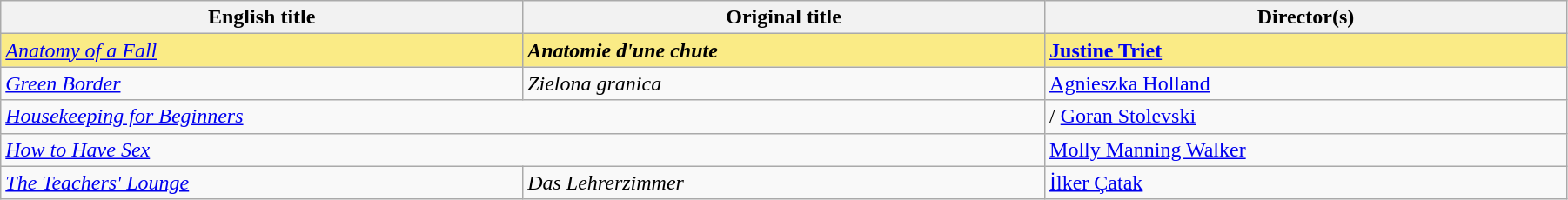<table class="sortable wikitable" width="95%" cellpadding="5">
<tr>
<th width="20%">English title</th>
<th width="20%">Original title</th>
<th width="20%">Director(s)</th>
</tr>
<tr style="background:#FAEB86">
<td><em><a href='#'>Anatomy of a Fall</a></em></td>
<td><strong><em>Anatomie d'une chute</em></strong></td>
<td><strong> <a href='#'>Justine Triet</a></strong></td>
</tr>
<tr>
<td><em><a href='#'>Green Border</a></em></td>
<td><em>Zielona granica</em></td>
<td> <a href='#'>Agnieszka Holland</a></td>
</tr>
<tr>
<td colspan="2"><em><a href='#'>Housekeeping for Beginners</a></em></td>
<td> /  <a href='#'>Goran Stolevski</a></td>
</tr>
<tr>
<td colspan="2"><em><a href='#'>How to Have Sex</a></em></td>
<td> <a href='#'>Molly Manning Walker</a></td>
</tr>
<tr>
<td><em><a href='#'>The Teachers' Lounge</a></em></td>
<td><em>Das Lehrerzimmer</em></td>
<td> <a href='#'>İlker Çatak</a></td>
</tr>
</table>
